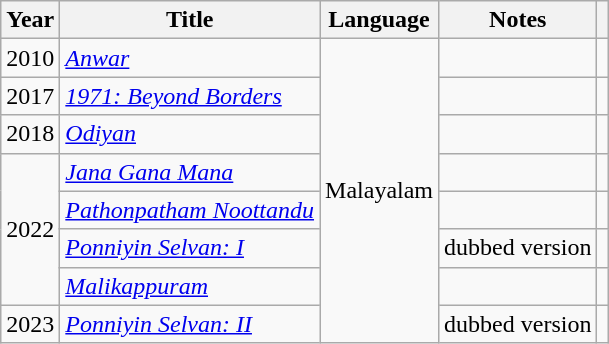<table class="wikitable plainrowheaders sortable" style="margin-right: 0;">
<tr>
<th scope="col">Year</th>
<th scope="col">Title</th>
<th scope="col">Language</th>
<th scope="col" class="unsortable">Notes</th>
<th scope="col" class="unsortable"></th>
</tr>
<tr>
<td>2010</td>
<td><em><a href='#'>Anwar</a></em></td>
<td rowspan="8">Malayalam</td>
<td></td>
<td></td>
</tr>
<tr>
<td>2017</td>
<td><em><a href='#'>1971: Beyond Borders</a></em></td>
<td></td>
<td></td>
</tr>
<tr>
<td>2018</td>
<td><em><a href='#'>Odiyan</a></em></td>
<td></td>
<td style="text-align:center;"></td>
</tr>
<tr>
<td rowspan=4>2022</td>
<td><em><a href='#'>Jana Gana Mana</a></em></td>
<td></td>
<td style="text-align:center;"></td>
</tr>
<tr>
<td><em><a href='#'>Pathonpatham Noottandu</a></em></td>
<td></td>
<td style="text-align:center;"></td>
</tr>
<tr>
<td><em><a href='#'>Ponniyin Selvan: I</a></em></td>
<td>dubbed version</td>
<td style="text-align:center;"></td>
</tr>
<tr>
<td><em><a href='#'>Malikappuram</a></em></td>
<td></td>
<td style="text-align:center;"></td>
</tr>
<tr>
<td rowspan=1>2023</td>
<td><em><a href='#'>Ponniyin Selvan: II</a></em></td>
<td>dubbed version</td>
<td style="text-align:center;"></td>
</tr>
</table>
